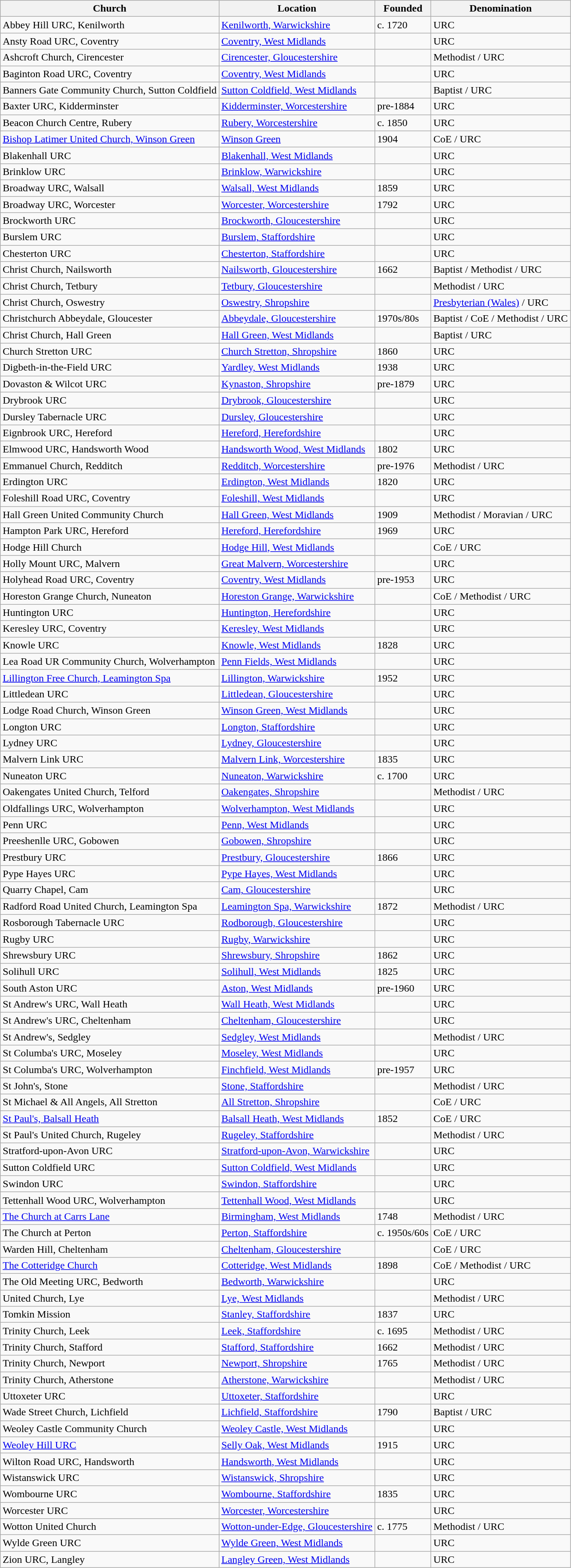<table class="wikitable sortable">
<tr>
<th>Church</th>
<th>Location</th>
<th>Founded</th>
<th>Denomination</th>
</tr>
<tr>
<td>Abbey Hill URC, Kenilworth</td>
<td><a href='#'>Kenilworth, Warwickshire</a></td>
<td>c. 1720</td>
<td>URC</td>
</tr>
<tr>
<td>Ansty Road URC, Coventry</td>
<td><a href='#'>Coventry, West Midlands</a></td>
<td></td>
<td>URC</td>
</tr>
<tr>
<td>Ashcroft Church, Cirencester</td>
<td><a href='#'>Cirencester, Gloucestershire</a></td>
<td></td>
<td>Methodist / URC</td>
</tr>
<tr>
<td>Baginton Road URC, Coventry</td>
<td><a href='#'>Coventry, West Midlands</a></td>
<td></td>
<td>URC</td>
</tr>
<tr>
<td>Banners Gate Community Church, Sutton Coldfield</td>
<td><a href='#'>Sutton Coldfield, West Midlands</a></td>
<td></td>
<td>Baptist / URC</td>
</tr>
<tr>
<td>Baxter URC, Kidderminster</td>
<td><a href='#'>Kidderminster, Worcestershire</a></td>
<td>pre-1884</td>
<td>URC</td>
</tr>
<tr>
<td>Beacon Church Centre, Rubery</td>
<td><a href='#'>Rubery, Worcestershire</a></td>
<td>c. 1850</td>
<td>URC</td>
</tr>
<tr>
<td><a href='#'>Bishop Latimer United Church, Winson Green</a></td>
<td><a href='#'>Winson Green</a></td>
<td>1904</td>
<td>CoE / URC</td>
</tr>
<tr>
<td>Blakenhall URC</td>
<td><a href='#'>Blakenhall, West Midlands</a></td>
<td></td>
<td>URC</td>
</tr>
<tr>
<td>Brinklow URC</td>
<td><a href='#'>Brinklow, Warwickshire</a></td>
<td></td>
<td>URC</td>
</tr>
<tr>
<td>Broadway URC, Walsall</td>
<td><a href='#'>Walsall, West Midlands</a></td>
<td>1859</td>
<td>URC</td>
</tr>
<tr>
<td>Broadway URC, Worcester</td>
<td><a href='#'>Worcester, Worcestershire</a></td>
<td>1792</td>
<td>URC</td>
</tr>
<tr>
<td>Brockworth URC</td>
<td><a href='#'>Brockworth, Gloucestershire</a></td>
<td></td>
<td>URC</td>
</tr>
<tr>
<td>Burslem URC</td>
<td><a href='#'>Burslem, Staffordshire</a></td>
<td></td>
<td>URC</td>
</tr>
<tr>
<td>Chesterton URC</td>
<td><a href='#'>Chesterton, Staffordshire</a></td>
<td></td>
<td>URC</td>
</tr>
<tr>
<td>Christ Church, Nailsworth</td>
<td><a href='#'>Nailsworth, Gloucestershire</a></td>
<td>1662</td>
<td>Baptist / Methodist / URC</td>
</tr>
<tr>
<td>Christ Church, Tetbury</td>
<td><a href='#'>Tetbury, Gloucestershire</a></td>
<td></td>
<td>Methodist / URC</td>
</tr>
<tr>
<td>Christ Church, Oswestry</td>
<td><a href='#'>Oswestry, Shropshire</a></td>
<td></td>
<td><a href='#'>Presbyterian (Wales)</a> / URC</td>
</tr>
<tr>
<td>Christchurch Abbeydale, Gloucester</td>
<td><a href='#'>Abbeydale, Gloucestershire</a></td>
<td>1970s/80s</td>
<td>Baptist / CoE / Methodist / URC</td>
</tr>
<tr>
<td>Christ Church, Hall Green</td>
<td><a href='#'>Hall Green, West Midlands</a></td>
<td></td>
<td>Baptist / URC</td>
</tr>
<tr>
<td>Church Stretton URC</td>
<td><a href='#'>Church Stretton, Shropshire</a></td>
<td>1860</td>
<td>URC</td>
</tr>
<tr>
<td>Digbeth-in-the-Field URC</td>
<td><a href='#'>Yardley, West Midlands</a></td>
<td>1938</td>
<td>URC</td>
</tr>
<tr>
<td>Dovaston & Wilcot URC</td>
<td><a href='#'>Kynaston, Shropshire</a></td>
<td>pre-1879</td>
<td>URC</td>
</tr>
<tr>
<td>Drybrook URC</td>
<td><a href='#'>Drybrook, Gloucestershire</a></td>
<td></td>
<td>URC</td>
</tr>
<tr>
<td>Dursley Tabernacle URC</td>
<td><a href='#'>Dursley, Gloucestershire</a></td>
<td></td>
<td>URC</td>
</tr>
<tr>
<td>Eignbrook URC, Hereford</td>
<td><a href='#'>Hereford, Herefordshire</a></td>
<td></td>
<td>URC</td>
</tr>
<tr>
<td>Elmwood URC, Handsworth Wood</td>
<td><a href='#'>Handsworth Wood, West Midlands</a></td>
<td>1802</td>
<td>URC</td>
</tr>
<tr>
<td>Emmanuel Church, Redditch</td>
<td><a href='#'>Redditch, Worcestershire</a></td>
<td>pre-1976</td>
<td>Methodist / URC</td>
</tr>
<tr>
<td>Erdington URC</td>
<td><a href='#'>Erdington, West Midlands</a></td>
<td>1820</td>
<td>URC</td>
</tr>
<tr>
<td>Foleshill Road URC, Coventry</td>
<td><a href='#'>Foleshill, West Midlands</a></td>
<td></td>
<td>URC</td>
</tr>
<tr>
<td>Hall Green United Community Church</td>
<td><a href='#'>Hall Green, West Midlands</a></td>
<td>1909</td>
<td>Methodist / Moravian / URC</td>
</tr>
<tr>
<td>Hampton Park URC, Hereford</td>
<td><a href='#'>Hereford, Herefordshire</a></td>
<td>1969</td>
<td>URC</td>
</tr>
<tr>
<td>Hodge Hill Church</td>
<td><a href='#'>Hodge Hill, West Midlands</a></td>
<td></td>
<td>CoE / URC</td>
</tr>
<tr>
<td>Holly Mount URC, Malvern</td>
<td><a href='#'>Great Malvern, Worcestershire</a></td>
<td></td>
<td>URC</td>
</tr>
<tr>
<td>Holyhead Road URC, Coventry</td>
<td><a href='#'>Coventry, West Midlands</a></td>
<td>pre-1953</td>
<td>URC</td>
</tr>
<tr>
<td>Horeston Grange Church, Nuneaton</td>
<td><a href='#'>Horeston Grange, Warwickshire</a></td>
<td></td>
<td>CoE / Methodist / URC</td>
</tr>
<tr>
<td>Huntington URC</td>
<td><a href='#'>Huntington, Herefordshire</a></td>
<td></td>
<td>URC</td>
</tr>
<tr>
<td>Keresley URC, Coventry</td>
<td><a href='#'>Keresley, West Midlands</a></td>
<td></td>
<td>URC</td>
</tr>
<tr>
<td>Knowle URC</td>
<td><a href='#'>Knowle, West Midlands</a></td>
<td>1828</td>
<td>URC</td>
</tr>
<tr>
<td>Lea Road UR Community Church, Wolverhampton</td>
<td><a href='#'>Penn Fields, West Midlands</a></td>
<td></td>
<td>URC</td>
</tr>
<tr>
<td><a href='#'>Lillington Free Church, Leamington Spa</a></td>
<td><a href='#'>Lillington, Warwickshire</a></td>
<td>1952</td>
<td>URC</td>
</tr>
<tr>
<td>Littledean URC</td>
<td><a href='#'>Littledean, Gloucestershire</a></td>
<td></td>
<td>URC</td>
</tr>
<tr>
<td>Lodge Road Church, Winson Green</td>
<td><a href='#'>Winson Green, West Midlands</a></td>
<td></td>
<td>URC</td>
</tr>
<tr>
<td>Longton URC</td>
<td><a href='#'>Longton, Staffordshire</a></td>
<td></td>
<td>URC</td>
</tr>
<tr>
<td>Lydney URC</td>
<td><a href='#'>Lydney, Gloucestershire</a></td>
<td></td>
<td>URC</td>
</tr>
<tr>
<td>Malvern Link URC</td>
<td><a href='#'>Malvern Link, Worcestershire</a></td>
<td>1835</td>
<td>URC</td>
</tr>
<tr>
<td>Nuneaton URC</td>
<td><a href='#'>Nuneaton, Warwickshire</a></td>
<td>c. 1700</td>
<td>URC</td>
</tr>
<tr>
<td>Oakengates United Church, Telford</td>
<td><a href='#'>Oakengates, Shropshire</a></td>
<td></td>
<td>Methodist / URC</td>
</tr>
<tr>
<td>Oldfallings URC, Wolverhampton</td>
<td><a href='#'>Wolverhampton, West Midlands</a></td>
<td></td>
<td>URC</td>
</tr>
<tr>
<td>Penn URC</td>
<td><a href='#'>Penn, West Midlands</a></td>
<td></td>
<td>URC</td>
</tr>
<tr>
<td>Preeshenlle URC, Gobowen</td>
<td><a href='#'>Gobowen, Shropshire</a></td>
<td></td>
<td>URC</td>
</tr>
<tr>
<td>Prestbury URC</td>
<td><a href='#'>Prestbury, Gloucestershire</a></td>
<td>1866</td>
<td>URC</td>
</tr>
<tr>
<td>Pype Hayes URC</td>
<td><a href='#'>Pype Hayes, West Midlands</a></td>
<td></td>
<td>URC</td>
</tr>
<tr>
<td>Quarry Chapel, Cam</td>
<td><a href='#'>Cam, Gloucestershire</a></td>
<td></td>
<td>URC</td>
</tr>
<tr>
<td>Radford Road United Church, Leamington Spa</td>
<td><a href='#'>Leamington Spa, Warwickshire</a></td>
<td>1872</td>
<td>Methodist / URC</td>
</tr>
<tr>
<td>Rosborough Tabernacle URC</td>
<td><a href='#'>Rodborough, Gloucestershire</a></td>
<td></td>
<td>URC</td>
</tr>
<tr>
<td>Rugby URC</td>
<td><a href='#'>Rugby, Warwickshire</a></td>
<td></td>
<td>URC</td>
</tr>
<tr>
<td>Shrewsbury URC</td>
<td><a href='#'>Shrewsbury, Shropshire</a></td>
<td>1862</td>
<td>URC</td>
</tr>
<tr>
<td>Solihull URC</td>
<td><a href='#'>Solihull, West Midlands</a></td>
<td>1825</td>
<td>URC</td>
</tr>
<tr>
<td>South Aston URC</td>
<td><a href='#'>Aston, West Midlands</a></td>
<td>pre-1960</td>
<td>URC</td>
</tr>
<tr>
<td>St Andrew's URC, Wall Heath</td>
<td><a href='#'>Wall Heath, West Midlands</a></td>
<td></td>
<td>URC</td>
</tr>
<tr>
<td>St Andrew's URC, Cheltenham</td>
<td><a href='#'>Cheltenham, Gloucestershire</a></td>
<td></td>
<td>URC</td>
</tr>
<tr>
<td>St Andrew's, Sedgley</td>
<td><a href='#'>Sedgley, West Midlands</a></td>
<td></td>
<td>Methodist / URC</td>
</tr>
<tr>
<td>St Columba's URC, Moseley</td>
<td><a href='#'>Moseley, West Midlands</a></td>
<td></td>
<td>URC</td>
</tr>
<tr>
<td>St Columba's URC, Wolverhampton</td>
<td><a href='#'>Finchfield, West Midlands</a></td>
<td>pre-1957</td>
<td>URC</td>
</tr>
<tr>
<td>St John's, Stone</td>
<td><a href='#'>Stone, Staffordshire</a></td>
<td></td>
<td>Methodist / URC</td>
</tr>
<tr>
<td>St Michael & All Angels, All Stretton</td>
<td><a href='#'>All Stretton, Shropshire</a></td>
<td></td>
<td>CoE / URC</td>
</tr>
<tr>
<td><a href='#'>St Paul's, Balsall Heath</a></td>
<td><a href='#'>Balsall Heath, West Midlands</a></td>
<td>1852</td>
<td>CoE / URC</td>
</tr>
<tr>
<td>St Paul's United Church, Rugeley</td>
<td><a href='#'>Rugeley, Staffordshire</a></td>
<td></td>
<td>Methodist / URC</td>
</tr>
<tr>
<td>Stratford-upon-Avon URC</td>
<td><a href='#'>Stratford-upon-Avon, Warwickshire</a></td>
<td></td>
<td>URC</td>
</tr>
<tr>
<td>Sutton Coldfield URC</td>
<td><a href='#'>Sutton Coldfield, West Midlands</a></td>
<td></td>
<td>URC</td>
</tr>
<tr>
<td>Swindon URC</td>
<td><a href='#'>Swindon, Staffordshire</a></td>
<td></td>
<td>URC</td>
</tr>
<tr>
<td>Tettenhall Wood URC, Wolverhampton</td>
<td><a href='#'>Tettenhall Wood, West Midlands</a></td>
<td></td>
<td>URC</td>
</tr>
<tr>
<td><a href='#'>The Church at Carrs Lane</a></td>
<td><a href='#'>Birmingham, West Midlands</a></td>
<td>1748</td>
<td>Methodist / URC</td>
</tr>
<tr>
<td>The Church at Perton</td>
<td><a href='#'>Perton, Staffordshire</a></td>
<td>c. 1950s/60s</td>
<td>CoE / URC</td>
</tr>
<tr>
<td>Warden Hill, Cheltenham</td>
<td><a href='#'>Cheltenham, Gloucestershire</a></td>
<td></td>
<td>CoE / URC</td>
</tr>
<tr>
<td><a href='#'>The Cotteridge Church</a></td>
<td><a href='#'>Cotteridge, West Midlands</a></td>
<td>1898</td>
<td>CoE / Methodist / URC</td>
</tr>
<tr>
<td>The Old Meeting URC, Bedworth</td>
<td><a href='#'>Bedworth, Warwickshire</a></td>
<td></td>
<td>URC</td>
</tr>
<tr>
<td>United Church, Lye</td>
<td><a href='#'>Lye, West Midlands</a></td>
<td></td>
<td>Methodist / URC</td>
</tr>
<tr>
<td>Tomkin Mission</td>
<td><a href='#'>Stanley, Staffordshire</a></td>
<td>1837</td>
<td>URC</td>
</tr>
<tr>
<td>Trinity Church, Leek</td>
<td><a href='#'>Leek, Staffordshire</a></td>
<td>c. 1695</td>
<td>Methodist / URC</td>
</tr>
<tr>
<td>Trinity Church, Stafford</td>
<td><a href='#'>Stafford, Staffordshire</a></td>
<td>1662</td>
<td>Methodist / URC</td>
</tr>
<tr>
<td>Trinity Church, Newport</td>
<td><a href='#'>Newport, Shropshire</a></td>
<td>1765</td>
<td>Methodist / URC</td>
</tr>
<tr>
<td>Trinity Church, Atherstone</td>
<td><a href='#'>Atherstone, Warwickshire</a></td>
<td></td>
<td>Methodist / URC</td>
</tr>
<tr>
<td>Uttoxeter URC</td>
<td><a href='#'>Uttoxeter, Staffordshire</a></td>
<td></td>
<td>URC</td>
</tr>
<tr>
<td>Wade Street Church, Lichfield</td>
<td><a href='#'>Lichfield, Staffordshire</a></td>
<td>1790</td>
<td>Baptist / URC</td>
</tr>
<tr>
<td>Weoley Castle Community Church</td>
<td><a href='#'>Weoley Castle, West Midlands</a></td>
<td></td>
<td>URC</td>
</tr>
<tr>
<td><a href='#'>Weoley Hill URC</a></td>
<td><a href='#'>Selly Oak, West Midlands</a></td>
<td>1915</td>
<td>URC</td>
</tr>
<tr>
<td>Wilton Road URC, Handsworth</td>
<td><a href='#'>Handsworth, West Midlands</a></td>
<td></td>
<td>URC</td>
</tr>
<tr>
<td>Wistanswick URC</td>
<td><a href='#'>Wistanswick, Shropshire</a></td>
<td></td>
<td>URC</td>
</tr>
<tr>
<td>Wombourne URC</td>
<td><a href='#'>Wombourne, Staffordshire</a></td>
<td>1835</td>
<td>URC</td>
</tr>
<tr>
<td>Worcester URC</td>
<td><a href='#'>Worcester, Worcestershire</a></td>
<td></td>
<td>URC</td>
</tr>
<tr>
<td>Wotton United Church</td>
<td><a href='#'>Wotton-under-Edge, Gloucestershire</a></td>
<td>c. 1775</td>
<td>Methodist / URC</td>
</tr>
<tr>
<td>Wylde Green URC</td>
<td><a href='#'>Wylde Green, West Midlands</a></td>
<td></td>
<td>URC</td>
</tr>
<tr>
<td>Zion URC, Langley</td>
<td><a href='#'>Langley Green, West Midlands</a></td>
<td></td>
<td>URC</td>
</tr>
</table>
